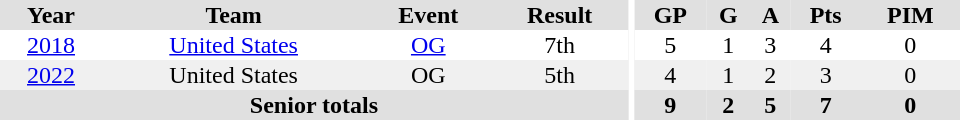<table border="0" cellpadding="1" cellspacing="0" ID="Table3" style="text-align:center; width:40em">
<tr ALIGN="center" bgcolor="#e0e0e0">
<th>Year</th>
<th>Team</th>
<th>Event</th>
<th>Result</th>
<th rowspan="99" bgcolor="#ffffff"></th>
<th>GP</th>
<th>G</th>
<th>A</th>
<th>Pts</th>
<th>PIM</th>
</tr>
<tr>
<td><a href='#'>2018</a></td>
<td><a href='#'>United States</a></td>
<td><a href='#'>OG</a></td>
<td>7th</td>
<td>5</td>
<td>1</td>
<td>3</td>
<td>4</td>
<td>0</td>
</tr>
<tr bgcolor="#f0f0f0">
<td><a href='#'>2022</a></td>
<td>United States</td>
<td>OG</td>
<td>5th</td>
<td>4</td>
<td>1</td>
<td>2</td>
<td>3</td>
<td>0</td>
</tr>
<tr bgcolor="#e0e0e0">
<th colspan="4">Senior totals</th>
<th>9</th>
<th>2</th>
<th>5</th>
<th>7</th>
<th>0</th>
</tr>
</table>
